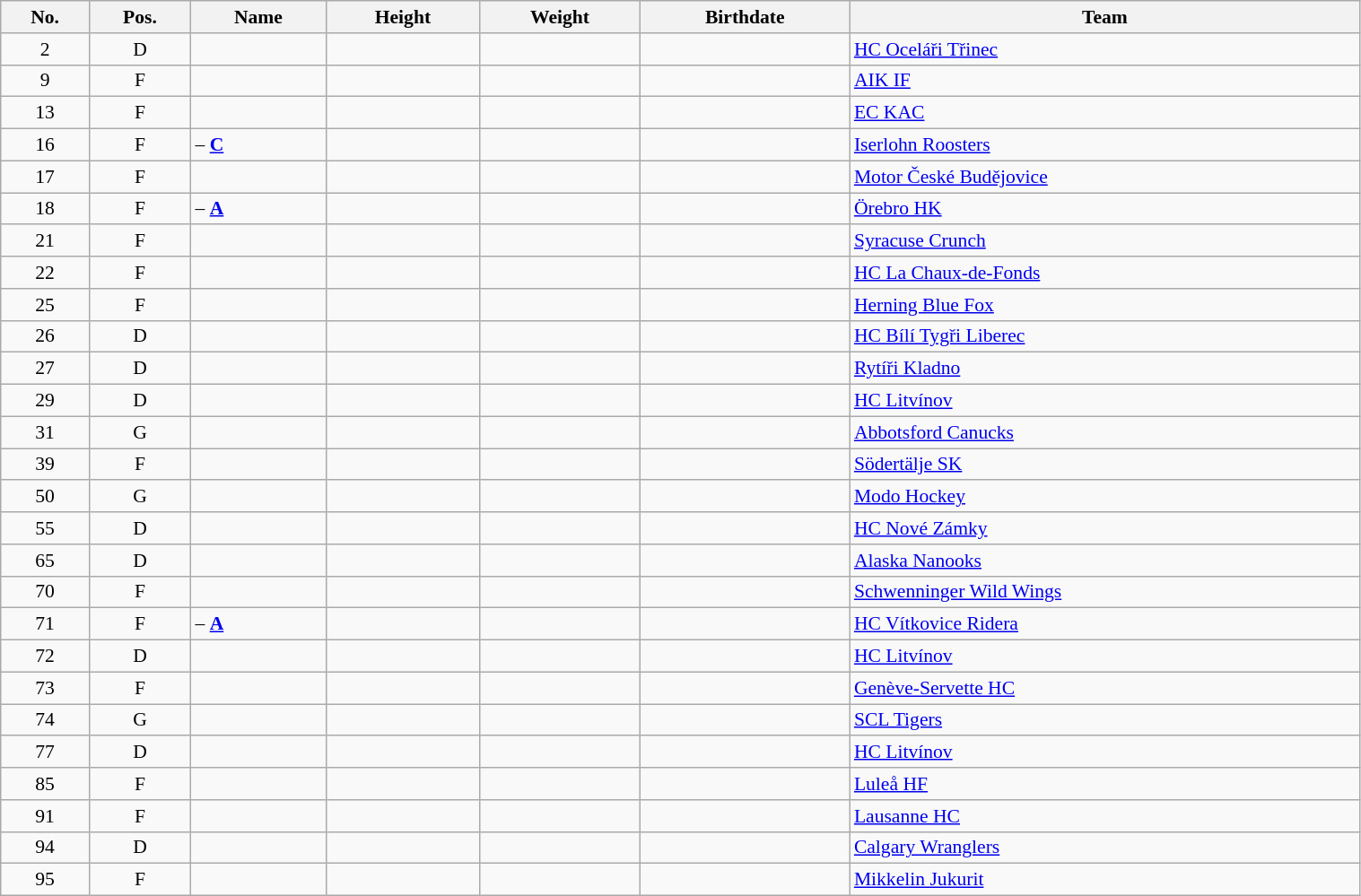<table width="80%" class="wikitable sortable" style="font-size: 90%; text-align: center;">
<tr>
<th>No.</th>
<th>Pos.</th>
<th>Name</th>
<th>Height</th>
<th>Weight</th>
<th>Birthdate</th>
<th>Team</th>
</tr>
<tr>
<td>2</td>
<td>D</td>
<td align=left></td>
<td></td>
<td></td>
<td></td>
<td style="text-align:left;"> <a href='#'>HC Oceláři Třinec</a></td>
</tr>
<tr>
<td>9</td>
<td>F</td>
<td align=left></td>
<td></td>
<td></td>
<td></td>
<td style="text-align:left;"> <a href='#'>AIK IF</a></td>
</tr>
<tr>
<td>13</td>
<td>F</td>
<td align=left></td>
<td></td>
<td></td>
<td></td>
<td style="text-align:left;"> <a href='#'>EC KAC</a></td>
</tr>
<tr>
<td>16</td>
<td>F</td>
<td align=left> – <strong><a href='#'>C</a></strong></td>
<td></td>
<td></td>
<td></td>
<td style="text-align:left;"> <a href='#'>Iserlohn Roosters</a></td>
</tr>
<tr>
<td>17</td>
<td>F</td>
<td align=left></td>
<td></td>
<td></td>
<td></td>
<td style="text-align:left;"> <a href='#'>Motor České Budějovice</a></td>
</tr>
<tr>
<td>18</td>
<td>F</td>
<td align=left> – <strong><a href='#'>A</a></strong></td>
<td></td>
<td></td>
<td></td>
<td style="text-align:left;"> <a href='#'>Örebro HK</a></td>
</tr>
<tr>
<td>21</td>
<td>F</td>
<td align=left></td>
<td></td>
<td></td>
<td></td>
<td style="text-align:left;"> <a href='#'>Syracuse Crunch</a></td>
</tr>
<tr>
<td>22</td>
<td>F</td>
<td align=left></td>
<td></td>
<td></td>
<td></td>
<td style="text-align:left;"> <a href='#'>HC La Chaux-de-Fonds</a></td>
</tr>
<tr>
<td>25</td>
<td>F</td>
<td align=left></td>
<td></td>
<td></td>
<td></td>
<td style="text-align:left;"> <a href='#'>Herning Blue Fox</a></td>
</tr>
<tr>
<td>26</td>
<td>D</td>
<td align=left></td>
<td></td>
<td></td>
<td></td>
<td style="text-align:left;"> <a href='#'>HC Bílí Tygři Liberec</a></td>
</tr>
<tr>
<td>27</td>
<td>D</td>
<td align=left></td>
<td></td>
<td></td>
<td></td>
<td style="text-align:left;"> <a href='#'>Rytíři Kladno</a></td>
</tr>
<tr>
<td>29</td>
<td>D</td>
<td align=left></td>
<td></td>
<td></td>
<td></td>
<td style="text-align:left;"> <a href='#'>HC Litvínov</a></td>
</tr>
<tr>
<td>31</td>
<td>G</td>
<td align=left></td>
<td></td>
<td></td>
<td></td>
<td style="text-align:left;"> <a href='#'>Abbotsford Canucks</a></td>
</tr>
<tr>
<td>39</td>
<td>F</td>
<td align=left></td>
<td></td>
<td></td>
<td></td>
<td style="text-align:left;"> <a href='#'>Södertälje SK</a></td>
</tr>
<tr>
<td>50</td>
<td>G</td>
<td align=left></td>
<td></td>
<td></td>
<td></td>
<td style="text-align:left;"> <a href='#'>Modo Hockey</a></td>
</tr>
<tr>
<td>55</td>
<td>D</td>
<td align=left></td>
<td></td>
<td></td>
<td></td>
<td style="text-align:left;"> <a href='#'>HC Nové Zámky</a></td>
</tr>
<tr>
<td>65</td>
<td>D</td>
<td align=left></td>
<td></td>
<td></td>
<td></td>
<td style="text-align:left;"> <a href='#'>Alaska Nanooks</a></td>
</tr>
<tr>
<td>70</td>
<td>F</td>
<td align=left></td>
<td></td>
<td></td>
<td></td>
<td style="text-align:left;"> <a href='#'>Schwenninger Wild Wings</a></td>
</tr>
<tr>
<td>71</td>
<td>F</td>
<td align=left> – <strong><a href='#'>A</a></strong></td>
<td></td>
<td></td>
<td></td>
<td style="text-align:left;"> <a href='#'>HC Vítkovice Ridera</a></td>
</tr>
<tr>
<td>72</td>
<td>D</td>
<td align=left></td>
<td></td>
<td></td>
<td></td>
<td style="text-align:left;"> <a href='#'>HC Litvínov</a></td>
</tr>
<tr>
<td>73</td>
<td>F</td>
<td align=left></td>
<td></td>
<td></td>
<td></td>
<td style="text-align:left;"> <a href='#'>Genève-Servette HC</a></td>
</tr>
<tr>
<td>74</td>
<td>G</td>
<td align=left></td>
<td></td>
<td></td>
<td></td>
<td style="text-align:left;"> <a href='#'>SCL Tigers</a></td>
</tr>
<tr>
<td>77</td>
<td>D</td>
<td align=left></td>
<td></td>
<td></td>
<td></td>
<td style="text-align:left;"> <a href='#'>HC Litvínov</a></td>
</tr>
<tr>
<td>85</td>
<td>F</td>
<td align=left></td>
<td></td>
<td></td>
<td></td>
<td style="text-align:left;"> <a href='#'>Luleå HF</a></td>
</tr>
<tr>
<td>91</td>
<td>F</td>
<td align=left></td>
<td></td>
<td></td>
<td></td>
<td style="text-align:left;"> <a href='#'>Lausanne HC</a></td>
</tr>
<tr>
<td>94</td>
<td>D</td>
<td align=left></td>
<td></td>
<td></td>
<td></td>
<td style="text-align:left;"> <a href='#'>Calgary Wranglers</a></td>
</tr>
<tr>
<td>95</td>
<td>F</td>
<td align=left></td>
<td></td>
<td></td>
<td></td>
<td style="text-align:left;"> <a href='#'>Mikkelin Jukurit</a></td>
</tr>
</table>
